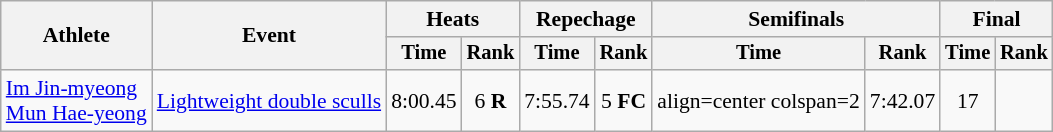<table class="wikitable" style="font-size:90%;">
<tr>
<th rowspan="2">Athlete</th>
<th rowspan="2">Event</th>
<th colspan="2">Heats</th>
<th colspan="2">Repechage</th>
<th colspan="2">Semifinals</th>
<th colspan="2">Final</th>
</tr>
<tr style="font-size:95%">
<th>Time</th>
<th>Rank</th>
<th>Time</th>
<th>Rank</th>
<th>Time</th>
<th>Rank</th>
<th>Time</th>
<th>Rank</th>
</tr>
<tr align=center>
<td align=left><a href='#'>Im Jin-myeong</a><br> <a href='#'>Mun Hae-yeong</a></td>
<td align=left><a href='#'>Lightweight double sculls</a></td>
<td align=center>8:00.45</td>
<td align=center>6 <strong>R</strong></td>
<td align=center>7:55.74</td>
<td align=center>5 <strong>FC</strong></td>
<td>align=center colspan=2 </td>
<td align=center>7:42.07</td>
<td align=center>17</td>
</tr>
</table>
